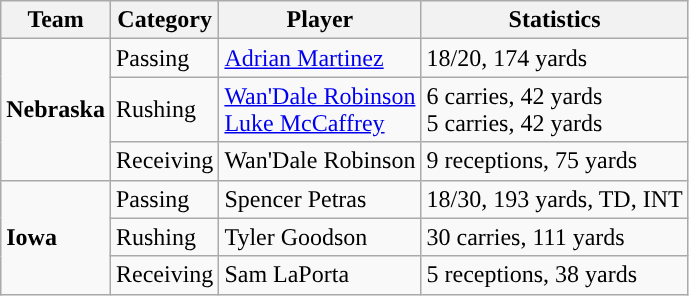<table class="wikitable" style="float: left;">
<tr>
<th>Team</th>
<th>Category</th>
<th>Player</th>
<th>Statistics</th>
</tr>
<tr>
<td rowspan=3><strong>Nebraska</strong></td>
<td>Passing</td>
<td><a href='#'>Adrian Martinez</a></td>
<td>18/20, 174 yards</td>
</tr>
<tr>
<td>Rushing</td>
<td><a href='#'>Wan'Dale Robinson</a><br><a href='#'>Luke McCaffrey</a></td>
<td>6 carries, 42 yards<br>5 carries, 42 yards</td>
</tr>
<tr>
<td>Receiving</td>
<td>Wan'Dale Robinson</td>
<td>9 receptions, 75 yards</td>
</tr>
<tr>
<td rowspan=3><strong>Iowa</strong></td>
<td>Passing</td>
<td>Spencer Petras</td>
<td>18/30, 193 yards, TD, INT</td>
</tr>
<tr>
<td>Rushing</td>
<td>Tyler Goodson</td>
<td>30 carries, 111 yards</td>
</tr>
<tr>
<td>Receiving</td>
<td>Sam LaPorta</td>
<td>5 receptions, 38 yards</td>
</tr>
</table>
